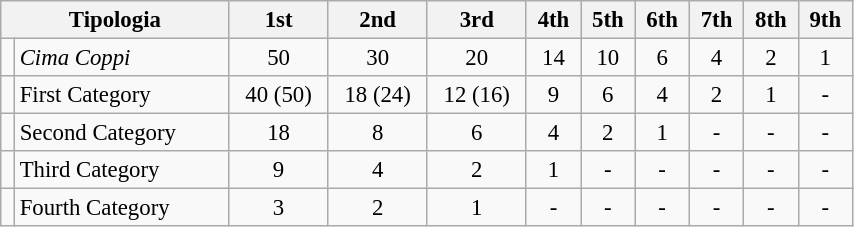<table class="wikitable" style="font-size:95%;width:45%;text-align:center;">
<tr>
<th colspan=2>Tipologia</th>
<th>1st</th>
<th>2nd</th>
<th>3rd</th>
<th>4th</th>
<th>5th</th>
<th>6th</th>
<th>7th</th>
<th>8th</th>
<th>9th</th>
</tr>
<tr>
<td></td>
<td align=left><em>Cima Coppi</em></td>
<td>50</td>
<td>30</td>
<td>20</td>
<td>14</td>
<td>10</td>
<td>6</td>
<td>4</td>
<td>2</td>
<td>1</td>
</tr>
<tr>
<td></td>
<td align=left>First Category</td>
<td>40 (50)</td>
<td>18 (24)</td>
<td>12 (16)</td>
<td>9</td>
<td>6</td>
<td>4</td>
<td>2</td>
<td>1</td>
<td>-</td>
</tr>
<tr>
<td></td>
<td align=left>Second Category</td>
<td>18</td>
<td>8</td>
<td>6</td>
<td>4</td>
<td>2</td>
<td>1</td>
<td>-</td>
<td>-</td>
<td>-</td>
</tr>
<tr>
<td></td>
<td align=left>Third Category</td>
<td>9</td>
<td>4</td>
<td>2</td>
<td>1</td>
<td>-</td>
<td>-</td>
<td>-</td>
<td>-</td>
<td>-</td>
</tr>
<tr>
<td></td>
<td align=left>Fourth Category</td>
<td>3</td>
<td>2</td>
<td>1</td>
<td>-</td>
<td>-</td>
<td>-</td>
<td>-</td>
<td>-</td>
<td>-</td>
</tr>
</table>
